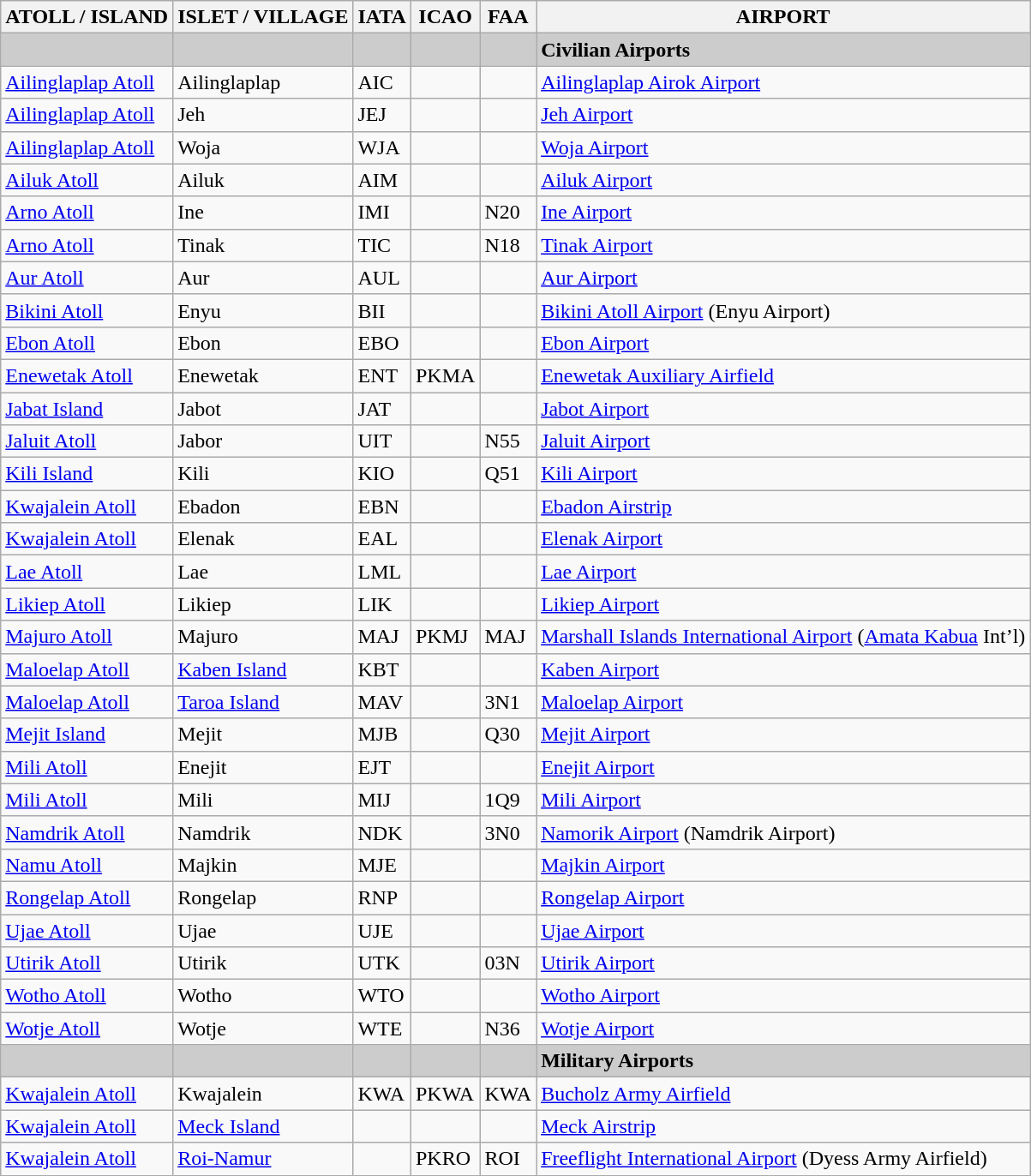<table class="wikitable sortable">
<tr valign=baseline>
<th>ATOLL / ISLAND</th>
<th>ISLET / VILLAGE</th>
<th>IATA</th>
<th>ICAO</th>
<th>FAA</th>
<th>AIRPORT</th>
</tr>
<tr bgcolor=#CCCCCC>
<td></td>
<td></td>
<td></td>
<td></td>
<td></td>
<td><strong>Civilian Airports</strong></td>
</tr>
<tr valign=top>
<td><a href='#'>Ailinglaplap Atoll</a></td>
<td>Ailinglaplap</td>
<td>AIC</td>
<td> </td>
<td> </td>
<td><a href='#'>Ailinglaplap Airok Airport</a></td>
</tr>
<tr valign=top>
<td><a href='#'>Ailinglaplap Atoll</a></td>
<td>Jeh</td>
<td>JEJ</td>
<td> </td>
<td> </td>
<td><a href='#'>Jeh Airport</a></td>
</tr>
<tr valign=top>
<td><a href='#'>Ailinglaplap Atoll</a></td>
<td>Woja</td>
<td>WJA</td>
<td> </td>
<td> </td>
<td><a href='#'>Woja Airport</a></td>
</tr>
<tr valign=top>
<td><a href='#'>Ailuk Atoll</a></td>
<td>Ailuk</td>
<td>AIM</td>
<td> </td>
<td> </td>
<td><a href='#'>Ailuk Airport</a></td>
</tr>
<tr valign=top>
<td><a href='#'>Arno Atoll</a></td>
<td>Ine</td>
<td>IMI</td>
<td> </td>
<td>N20</td>
<td><a href='#'>Ine Airport</a></td>
</tr>
<tr valign=top>
<td><a href='#'>Arno Atoll</a></td>
<td>Tinak</td>
<td>TIC</td>
<td> </td>
<td>N18</td>
<td><a href='#'>Tinak Airport</a></td>
</tr>
<tr valign=top>
<td><a href='#'>Aur Atoll</a></td>
<td>Aur</td>
<td>AUL</td>
<td> </td>
<td> </td>
<td><a href='#'>Aur Airport</a></td>
</tr>
<tr valign=top>
<td><a href='#'>Bikini Atoll</a></td>
<td>Enyu</td>
<td>BII</td>
<td> </td>
<td> </td>
<td><a href='#'>Bikini Atoll Airport</a> (Enyu Airport)</td>
</tr>
<tr valign=top>
<td><a href='#'>Ebon Atoll</a></td>
<td>Ebon</td>
<td>EBO</td>
<td> </td>
<td> </td>
<td><a href='#'>Ebon Airport</a></td>
</tr>
<tr valign=top>
<td><a href='#'>Enewetak Atoll</a></td>
<td>Enewetak</td>
<td>ENT</td>
<td>PKMA</td>
<td> </td>
<td><a href='#'>Enewetak Auxiliary Airfield</a></td>
</tr>
<tr valign=top>
<td><a href='#'>Jabat Island</a></td>
<td>Jabot</td>
<td>JAT</td>
<td> </td>
<td> </td>
<td><a href='#'>Jabot Airport</a></td>
</tr>
<tr valign=top>
<td><a href='#'>Jaluit Atoll</a></td>
<td>Jabor</td>
<td>UIT</td>
<td> </td>
<td>N55</td>
<td><a href='#'>Jaluit Airport</a></td>
</tr>
<tr valign=top>
<td><a href='#'>Kili Island</a></td>
<td>Kili</td>
<td>KIO</td>
<td> </td>
<td>Q51</td>
<td><a href='#'>Kili Airport</a></td>
</tr>
<tr valign=top>
<td><a href='#'>Kwajalein Atoll</a></td>
<td>Ebadon</td>
<td>EBN</td>
<td> </td>
<td> </td>
<td><a href='#'>Ebadon Airstrip</a></td>
</tr>
<tr valign=top>
<td><a href='#'>Kwajalein Atoll</a></td>
<td>Elenak</td>
<td>EAL</td>
<td> </td>
<td> </td>
<td><a href='#'>Elenak Airport</a></td>
</tr>
<tr valign=top>
<td><a href='#'>Lae Atoll</a></td>
<td>Lae</td>
<td>LML</td>
<td> </td>
<td> </td>
<td><a href='#'>Lae Airport</a></td>
</tr>
<tr valign=top>
<td><a href='#'>Likiep Atoll</a></td>
<td>Likiep</td>
<td>LIK</td>
<td> </td>
<td> </td>
<td><a href='#'>Likiep Airport</a></td>
</tr>
<tr valign=top>
<td><a href='#'>Majuro Atoll</a></td>
<td>Majuro</td>
<td>MAJ</td>
<td>PKMJ</td>
<td>MAJ</td>
<td><a href='#'>Marshall Islands International Airport</a> (<a href='#'>Amata Kabua</a> Int’l)</td>
</tr>
<tr valign=top>
<td><a href='#'>Maloelap Atoll</a></td>
<td><a href='#'>Kaben Island</a></td>
<td>KBT</td>
<td> </td>
<td> </td>
<td><a href='#'>Kaben Airport</a></td>
</tr>
<tr valign=top>
<td><a href='#'>Maloelap Atoll</a></td>
<td><a href='#'>Taroa Island</a></td>
<td>MAV</td>
<td> </td>
<td>3N1</td>
<td><a href='#'>Maloelap Airport</a></td>
</tr>
<tr valign=top>
<td><a href='#'>Mejit Island</a></td>
<td>Mejit</td>
<td>MJB</td>
<td> </td>
<td>Q30</td>
<td><a href='#'>Mejit Airport</a></td>
</tr>
<tr valign=top>
<td><a href='#'>Mili Atoll</a></td>
<td>Enejit</td>
<td>EJT</td>
<td> </td>
<td> </td>
<td><a href='#'>Enejit Airport</a></td>
</tr>
<tr valign=top>
<td><a href='#'>Mili Atoll</a></td>
<td>Mili</td>
<td>MIJ</td>
<td> </td>
<td>1Q9</td>
<td><a href='#'>Mili Airport</a></td>
</tr>
<tr valign=top>
<td><a href='#'>Namdrik Atoll</a></td>
<td>Namdrik</td>
<td>NDK</td>
<td> </td>
<td>3N0</td>
<td><a href='#'>Namorik Airport</a> (Namdrik Airport)</td>
</tr>
<tr valign=top>
<td><a href='#'>Namu Atoll</a></td>
<td>Majkin</td>
<td>MJE</td>
<td> </td>
<td> </td>
<td><a href='#'>Majkin Airport</a></td>
</tr>
<tr valign=top>
<td><a href='#'>Rongelap Atoll</a></td>
<td>Rongelap</td>
<td>RNP</td>
<td> </td>
<td> </td>
<td><a href='#'>Rongelap Airport</a></td>
</tr>
<tr valign=top>
<td><a href='#'>Ujae Atoll</a></td>
<td>Ujae</td>
<td>UJE</td>
<td> </td>
<td> </td>
<td><a href='#'>Ujae Airport</a></td>
</tr>
<tr valign=top>
<td><a href='#'>Utirik Atoll</a></td>
<td>Utirik</td>
<td>UTK</td>
<td> </td>
<td>03N</td>
<td><a href='#'>Utirik Airport</a></td>
</tr>
<tr valign=top>
<td><a href='#'>Wotho Atoll</a></td>
<td>Wotho</td>
<td>WTO</td>
<td> </td>
<td> </td>
<td><a href='#'>Wotho Airport</a></td>
</tr>
<tr valign=top>
<td><a href='#'>Wotje Atoll</a></td>
<td>Wotje</td>
<td>WTE</td>
<td> </td>
<td>N36</td>
<td><a href='#'>Wotje Airport</a></td>
</tr>
<tr bgcolor=#CCCCCC>
<td></td>
<td></td>
<td></td>
<td></td>
<td></td>
<td><strong>Military Airports</strong></td>
</tr>
<tr valign=top>
<td><a href='#'>Kwajalein Atoll</a></td>
<td>Kwajalein</td>
<td>KWA</td>
<td>PKWA</td>
<td>KWA</td>
<td><a href='#'>Bucholz Army Airfield</a></td>
</tr>
<tr valign=top>
<td><a href='#'>Kwajalein Atoll</a></td>
<td><a href='#'>Meck Island</a></td>
<td> </td>
<td> </td>
<td> </td>
<td><a href='#'>Meck Airstrip</a></td>
</tr>
<tr valign=top>
<td><a href='#'>Kwajalein Atoll</a></td>
<td><a href='#'>Roi-Namur</a></td>
<td> </td>
<td>PKRO</td>
<td>ROI</td>
<td><a href='#'>Freeflight International Airport</a> (Dyess Army Airfield)</td>
</tr>
</table>
